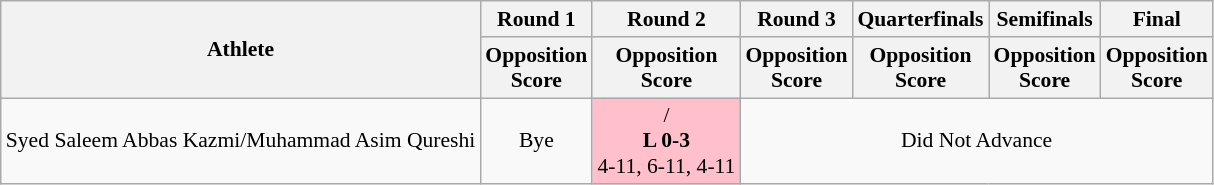<table class=wikitable style="text-align:center; font-size:90%">
<tr>
<th rowspan="2">Athlete</th>
<th>Round 1</th>
<th>Round 2</th>
<th>Round 3</th>
<th>Quarterfinals</th>
<th>Semifinals</th>
<th>Final</th>
</tr>
<tr>
<th>Opposition<br>Score</th>
<th>Opposition<br>Score</th>
<th>Opposition<br>Score</th>
<th>Opposition<br>Score</th>
<th>Opposition<br>Score</th>
<th>Opposition<br>Score</th>
</tr>
<tr>
<td>Syed Saleem Abbas Kazmi/Muhammad Asim Qureshi</td>
<td>Bye</td>
<td style="text-align:center; background:pink;">/<br><strong>L 0-3</strong><br>4-11, 6-11, 4-11</td>
<td colspan=4>Did Not Advance</td>
</tr>
</table>
